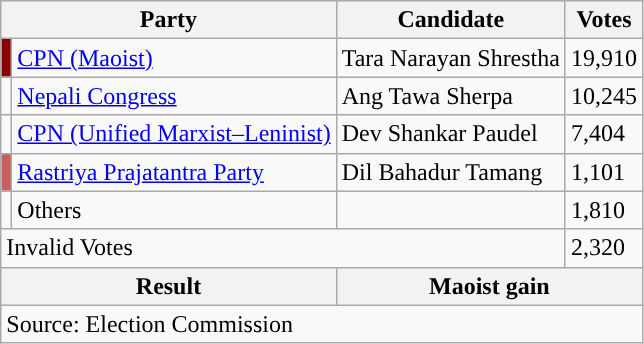<table class="wikitable">
<tr>
<th colspan="2">Party</th>
<th>Candidate</th>
<th>Votes</th>
</tr>
<tr>
<td style="background-color:darkred"></td>
<td><a href='#'>CPN (Maoist)</a></td>
<td>Tara Narayan Shrestha</td>
<td>19,910</td>
</tr>
<tr>
<td style="background-color:"></td>
<td><a href='#'>Nepali Congress</a></td>
<td>Ang Tawa Sherpa</td>
<td>10,245</td>
</tr>
<tr>
<td style="background-color:"></td>
<td><a href='#'>CPN (Unified Marxist–Leninist)</a></td>
<td>Dev Shankar Paudel</td>
<td>7,404</td>
</tr>
<tr>
<td style="background-color:indianred"></td>
<td><a href='#'>Rastriya Prajatantra Party</a></td>
<td>Dil Bahadur Tamang</td>
<td>1,101</td>
</tr>
<tr>
<td></td>
<td>Others</td>
<td></td>
<td>1,810</td>
</tr>
<tr>
<td colspan="3">Invalid Votes</td>
<td>2,320</td>
</tr>
<tr>
<th colspan="2">Result</th>
<th colspan="2">Maoist gain</th>
</tr>
<tr>
<td colspan="4">Source: Election Commission</td>
</tr>
</table>
